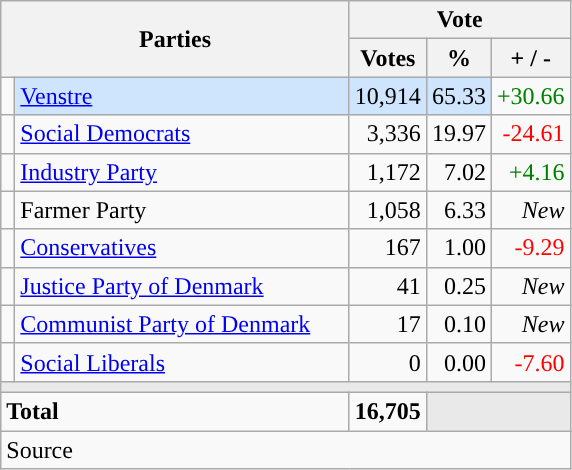<table class="wikitable" style="text-align:right;">
<tr>
<th style="text-align:centre;" rowspan="2" colspan="2" width="225">Parties</th>
<th colspan="3">Vote</th>
</tr>
<tr>
<th width="15">Votes</th>
<th width="15">%</th>
<th width="15">+ / -</th>
</tr>
<tr>
<td width="2" style="color:inherit;background:"></td>
<td bgcolor=#cfe5fe  align="left"><a href='#'>Venstre</a></td>
<td bgcolor=#cfe5fe>10,914</td>
<td bgcolor=#cfe5fe>65.33</td>
<td style=color:green;>+30.66</td>
</tr>
<tr>
<td width="2" style="color:inherit;background:"></td>
<td align="left"><a href='#'>Social Democrats</a></td>
<td>3,336</td>
<td>19.97</td>
<td style=color:red;>-24.61</td>
</tr>
<tr>
<td width="2" style="color:inherit;background:"></td>
<td align="left"><a href='#'>Industry Party</a></td>
<td>1,172</td>
<td>7.02</td>
<td style=color:green;>+4.16</td>
</tr>
<tr>
<td width="2" style="color:inherit;background:"></td>
<td align="left">Farmer Party</td>
<td>1,058</td>
<td>6.33</td>
<td><em>New</em></td>
</tr>
<tr>
<td width="2" style="color:inherit;background:"></td>
<td align="left"><a href='#'>Conservatives</a></td>
<td>167</td>
<td>1.00</td>
<td style=color:red;>-9.29</td>
</tr>
<tr>
<td width="2" style="color:inherit;background:"></td>
<td align="left"><a href='#'>Justice Party of Denmark</a></td>
<td>41</td>
<td>0.25</td>
<td><em>New</em></td>
</tr>
<tr>
<td width="2" style="color:inherit;background:"></td>
<td align="left"><a href='#'>Communist Party of Denmark</a></td>
<td>17</td>
<td>0.10</td>
<td><em>New</em></td>
</tr>
<tr>
<td width="2" style="color:inherit;background:"></td>
<td align="left"><a href='#'>Social Liberals</a></td>
<td>0</td>
<td>0.00</td>
<td style=color:red;>-7.60</td>
</tr>
<tr>
<td colspan="7" bgcolor="#E9E9E9"></td>
</tr>
<tr>
<td align="left" colspan="2"><strong>Total</strong></td>
<td><strong>16,705</strong></td>
<td bgcolor="#E9E9E9" colspan="2"></td>
</tr>
<tr>
<td align="left" colspan="6">Source</td>
</tr>
</table>
